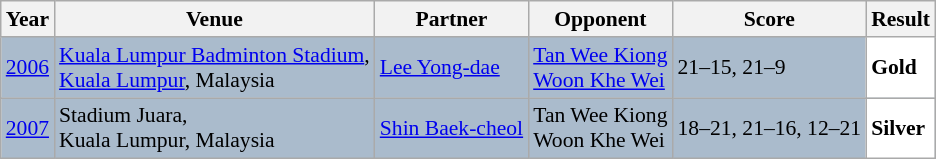<table class="sortable wikitable" style="font-size: 90%;">
<tr>
<th>Year</th>
<th>Venue</th>
<th>Partner</th>
<th>Opponent</th>
<th>Score</th>
<th>Result</th>
</tr>
<tr style="background:#AABBCC">
<td align="center"><a href='#'>2006</a></td>
<td align="left"><a href='#'>Kuala Lumpur Badminton Stadium</a>,<br><a href='#'>Kuala Lumpur</a>, Malaysia</td>
<td align="left"> <a href='#'>Lee Yong-dae</a></td>
<td align="left"> <a href='#'>Tan Wee Kiong</a><br> <a href='#'>Woon Khe Wei</a></td>
<td align="left">21–15, 21–9</td>
<td style="text-align:left; background:white"> <strong>Gold</strong></td>
</tr>
<tr style="background:#AABBCC">
<td align="center"><a href='#'>2007</a></td>
<td align="left">Stadium Juara,<br>Kuala Lumpur, Malaysia</td>
<td align="left"> <a href='#'>Shin Baek-cheol</a></td>
<td align="left"> Tan Wee Kiong<br> Woon Khe Wei</td>
<td align="left">18–21, 21–16, 12–21</td>
<td style="text-align:left; background:white"> <strong>Silver</strong></td>
</tr>
</table>
